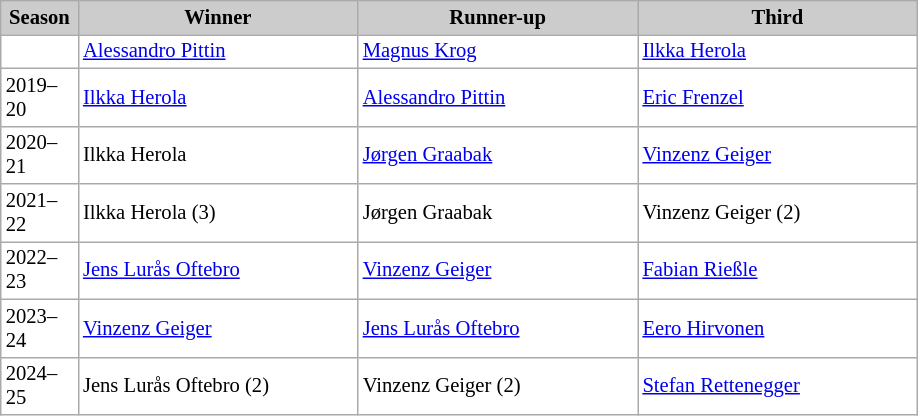<table class="wikitable plainrowheaders" style="background:#fff; font-size:86%; border:grey solid 1px; border-collapse:collapse;">
<tr style="background:#ccc; text-align:center;">
<th scope="col" style="background:#ccc; width:45px;">Season</th>
<th scope="col" style="background:#ccc; width:180px;">Winner</th>
<th scope="col" style="background:#ccc; width:180px;">Runner-up</th>
<th scope="col" style="background:#ccc; width:180px;">Third</th>
</tr>
<tr>
<td></td>
<td> <a href='#'>Alessandro Pittin</a></td>
<td> <a href='#'>Magnus Krog</a></td>
<td> <a href='#'>Ilkka Herola</a></td>
</tr>
<tr>
<td>2019–20</td>
<td> <a href='#'>Ilkka Herola</a></td>
<td> <a href='#'>Alessandro Pittin</a></td>
<td> <a href='#'>Eric Frenzel</a></td>
</tr>
<tr>
<td>2020–21</td>
<td> Ilkka Herola</td>
<td> <a href='#'>Jørgen Graabak</a></td>
<td> <a href='#'>Vinzenz Geiger</a></td>
</tr>
<tr>
<td>2021–22</td>
<td> Ilkka Herola (3)</td>
<td> Jørgen Graabak</td>
<td> Vinzenz Geiger (2)</td>
</tr>
<tr>
<td>2022–23</td>
<td> <a href='#'>Jens Lurås Oftebro</a></td>
<td> <a href='#'>Vinzenz Geiger</a></td>
<td> <a href='#'>Fabian Rießle</a></td>
</tr>
<tr>
<td>2023–24</td>
<td> <a href='#'>Vinzenz Geiger</a></td>
<td> <a href='#'>Jens Lurås Oftebro</a></td>
<td> <a href='#'>Eero Hirvonen</a></td>
</tr>
<tr>
<td>2024–25</td>
<td> Jens Lurås Oftebro (2)</td>
<td> Vinzenz Geiger (2)</td>
<td> <a href='#'>Stefan Rettenegger</a></td>
</tr>
</table>
